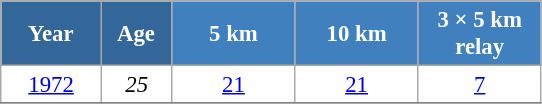<table class="wikitable" style="font-size:95%; text-align:center; border:grey solid 1px; border-collapse:collapse; background:#ffffff;">
<tr>
<th style="background-color:#369; color:white; width:60px;"> Year </th>
<th style="background-color:#369; color:white; width:40px;"> Age </th>
<th style="background-color:#4180be; color:white; width:75px;"> 5 km </th>
<th style="background-color:#4180be; color:white; width:75px;"> 10 km </th>
<th style="background-color:#4180be; color:white; width:75px;"> 3 × 5 km <br> relay </th>
</tr>
<tr>
<td><a href='#'>1972</a></td>
<td><em>25</em></td>
<td><a href='#'>21</a></td>
<td><a href='#'>21</a></td>
<td><a href='#'>7</a></td>
</tr>
<tr>
</tr>
</table>
